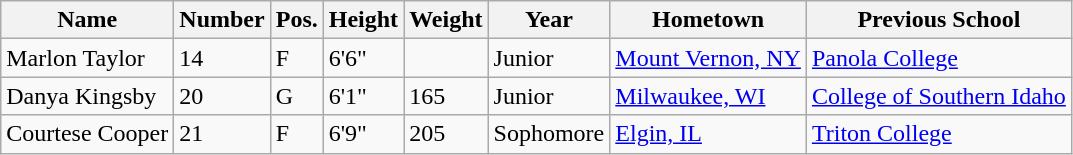<table class="wikitable sortable" border="1">
<tr>
<th>Name</th>
<th>Number</th>
<th>Pos.</th>
<th>Height</th>
<th>Weight</th>
<th>Year</th>
<th>Hometown</th>
<th class="unsortable">Previous School</th>
</tr>
<tr>
<td>Marlon Taylor</td>
<td>14</td>
<td>F</td>
<td>6'6"</td>
<td></td>
<td>Junior</td>
<td><a href='#'>Mount Vernon, NY</a></td>
<td><a href='#'>Panola College</a></td>
</tr>
<tr>
<td>Danya Kingsby</td>
<td>20</td>
<td>G</td>
<td>6'1"</td>
<td>165</td>
<td>Junior</td>
<td><a href='#'>Milwaukee, WI</a></td>
<td><a href='#'>College of Southern Idaho</a></td>
</tr>
<tr>
<td>Courtese Cooper</td>
<td>21</td>
<td>F</td>
<td>6'9"</td>
<td>205</td>
<td>Sophomore</td>
<td><a href='#'>Elgin, IL</a></td>
<td><a href='#'>Triton College</a></td>
</tr>
</table>
